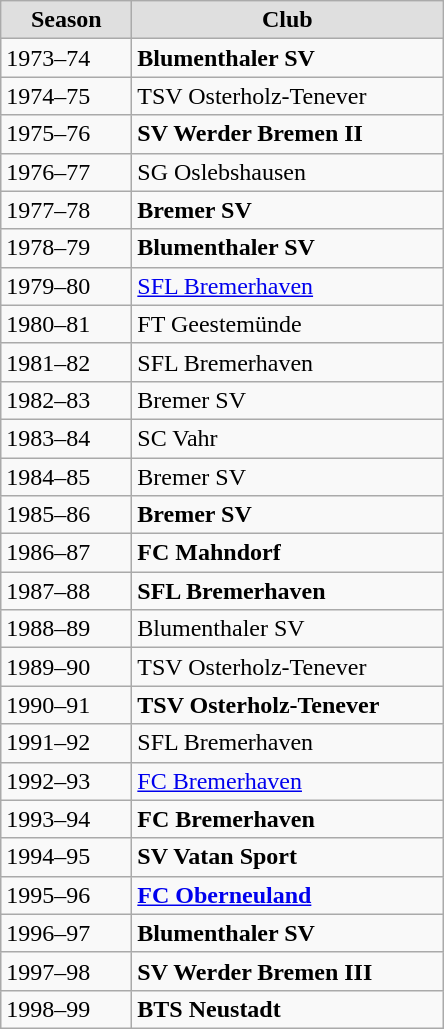<table class="wikitable">
<tr align="center" bgcolor="#dfdfdf">
<td width="80"><strong>Season</strong></td>
<td width="200"><strong>Club</strong></td>
</tr>
<tr>
<td>1973–74</td>
<td><strong>Blumenthaler SV</strong></td>
</tr>
<tr>
<td>1974–75</td>
<td>TSV Osterholz-Tenever</td>
</tr>
<tr>
<td>1975–76</td>
<td><strong>SV Werder Bremen II</strong></td>
</tr>
<tr>
<td>1976–77</td>
<td>SG Oslebshausen</td>
</tr>
<tr>
<td>1977–78</td>
<td><strong>Bremer SV</strong></td>
</tr>
<tr>
<td>1978–79</td>
<td><strong>Blumenthaler SV</strong></td>
</tr>
<tr>
<td>1979–80</td>
<td><a href='#'>SFL Bremerhaven</a></td>
</tr>
<tr>
<td>1980–81</td>
<td>FT Geestemünde</td>
</tr>
<tr>
<td>1981–82</td>
<td>SFL Bremerhaven</td>
</tr>
<tr>
<td>1982–83</td>
<td>Bremer SV</td>
</tr>
<tr>
<td>1983–84</td>
<td>SC Vahr</td>
</tr>
<tr>
<td>1984–85</td>
<td>Bremer SV</td>
</tr>
<tr>
<td>1985–86</td>
<td><strong>Bremer SV</strong></td>
</tr>
<tr>
<td>1986–87</td>
<td><strong>FC Mahndorf</strong></td>
</tr>
<tr>
<td>1987–88</td>
<td><strong>SFL Bremerhaven</strong></td>
</tr>
<tr>
<td>1988–89</td>
<td>Blumenthaler SV</td>
</tr>
<tr>
<td>1989–90</td>
<td>TSV Osterholz-Tenever</td>
</tr>
<tr>
<td>1990–91</td>
<td><strong>TSV Osterholz-Tenever</strong></td>
</tr>
<tr>
<td>1991–92</td>
<td>SFL Bremerhaven</td>
</tr>
<tr>
<td>1992–93</td>
<td><a href='#'>FC Bremerhaven</a></td>
</tr>
<tr>
<td>1993–94</td>
<td><strong>FC Bremerhaven</strong></td>
</tr>
<tr>
<td>1994–95</td>
<td><strong>SV Vatan Sport</strong></td>
</tr>
<tr>
<td>1995–96</td>
<td><strong><a href='#'>FC Oberneuland</a></strong></td>
</tr>
<tr>
<td>1996–97</td>
<td><strong>Blumenthaler SV</strong></td>
</tr>
<tr>
<td>1997–98</td>
<td><strong>SV Werder Bremen III</strong></td>
</tr>
<tr>
<td>1998–99</td>
<td><strong>BTS Neustadt</strong></td>
</tr>
</table>
